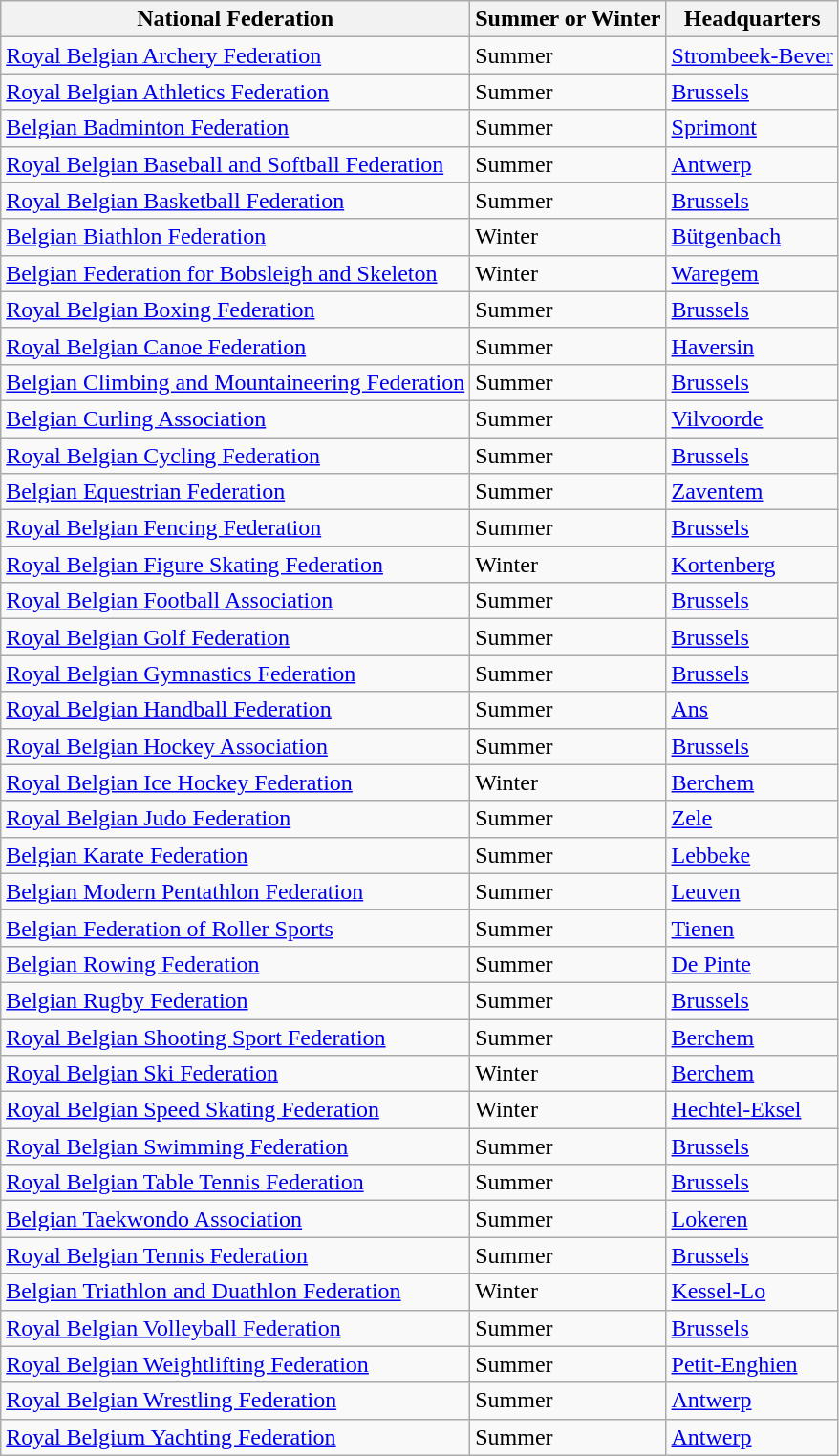<table class="wikitable sortable">
<tr>
<th>National Federation</th>
<th>Summer or Winter</th>
<th>Headquarters</th>
</tr>
<tr>
<td><a href='#'>Royal Belgian Archery Federation</a></td>
<td>Summer</td>
<td><a href='#'>Strombeek-Bever</a></td>
</tr>
<tr>
<td><a href='#'>Royal Belgian Athletics Federation</a></td>
<td>Summer</td>
<td><a href='#'>Brussels</a></td>
</tr>
<tr>
<td><a href='#'>Belgian Badminton Federation</a></td>
<td>Summer</td>
<td><a href='#'>Sprimont</a></td>
</tr>
<tr>
<td><a href='#'>Royal Belgian Baseball and Softball Federation</a></td>
<td>Summer</td>
<td><a href='#'>Antwerp</a></td>
</tr>
<tr>
<td><a href='#'>Royal Belgian Basketball Federation</a></td>
<td>Summer</td>
<td><a href='#'>Brussels</a></td>
</tr>
<tr>
<td><a href='#'>Belgian Biathlon Federation</a></td>
<td>Winter</td>
<td><a href='#'>Bütgenbach</a></td>
</tr>
<tr>
<td><a href='#'>Belgian Federation for Bobsleigh and Skeleton</a></td>
<td>Winter</td>
<td><a href='#'>Waregem</a></td>
</tr>
<tr>
<td><a href='#'>Royal Belgian Boxing Federation</a></td>
<td>Summer</td>
<td><a href='#'>Brussels</a></td>
</tr>
<tr>
<td><a href='#'>Royal Belgian Canoe Federation</a></td>
<td>Summer</td>
<td><a href='#'>Haversin</a></td>
</tr>
<tr>
<td><a href='#'>Belgian Climbing and Mountaineering Federation</a></td>
<td>Summer</td>
<td><a href='#'>Brussels</a></td>
</tr>
<tr>
<td><a href='#'>Belgian Curling Association</a></td>
<td>Summer</td>
<td><a href='#'>Vilvoorde</a></td>
</tr>
<tr>
<td><a href='#'>Royal Belgian Cycling Federation</a></td>
<td>Summer</td>
<td><a href='#'>Brussels</a></td>
</tr>
<tr>
<td><a href='#'>Belgian Equestrian Federation</a></td>
<td>Summer</td>
<td><a href='#'>Zaventem</a></td>
</tr>
<tr>
<td><a href='#'>Royal Belgian Fencing Federation</a></td>
<td>Summer</td>
<td><a href='#'>Brussels</a></td>
</tr>
<tr>
<td><a href='#'>Royal Belgian Figure Skating Federation</a></td>
<td>Winter</td>
<td><a href='#'>Kortenberg</a></td>
</tr>
<tr>
<td><a href='#'>Royal Belgian Football Association</a></td>
<td>Summer</td>
<td><a href='#'>Brussels</a></td>
</tr>
<tr>
<td><a href='#'>Royal Belgian Golf Federation</a></td>
<td>Summer</td>
<td><a href='#'>Brussels</a></td>
</tr>
<tr>
<td><a href='#'>Royal Belgian Gymnastics Federation</a></td>
<td>Summer</td>
<td><a href='#'>Brussels</a></td>
</tr>
<tr>
<td><a href='#'>Royal Belgian Handball Federation</a></td>
<td>Summer</td>
<td><a href='#'>Ans</a></td>
</tr>
<tr>
<td><a href='#'>Royal Belgian Hockey Association</a></td>
<td>Summer</td>
<td><a href='#'>Brussels</a></td>
</tr>
<tr>
<td><a href='#'>Royal Belgian Ice Hockey Federation</a></td>
<td>Winter</td>
<td><a href='#'>Berchem</a></td>
</tr>
<tr>
<td><a href='#'>Royal Belgian Judo Federation</a></td>
<td>Summer</td>
<td><a href='#'>Zele</a></td>
</tr>
<tr>
<td><a href='#'>Belgian Karate Federation</a></td>
<td>Summer</td>
<td><a href='#'>Lebbeke</a></td>
</tr>
<tr>
<td><a href='#'>Belgian Modern Pentathlon Federation</a></td>
<td>Summer</td>
<td><a href='#'>Leuven</a></td>
</tr>
<tr>
<td><a href='#'>Belgian Federation of Roller Sports</a></td>
<td>Summer</td>
<td><a href='#'>Tienen</a></td>
</tr>
<tr>
<td><a href='#'>Belgian Rowing Federation</a></td>
<td>Summer</td>
<td><a href='#'>De Pinte</a></td>
</tr>
<tr>
<td><a href='#'>Belgian Rugby Federation</a></td>
<td>Summer</td>
<td><a href='#'>Brussels</a></td>
</tr>
<tr>
<td><a href='#'>Royal Belgian Shooting Sport Federation</a></td>
<td>Summer</td>
<td><a href='#'>Berchem</a></td>
</tr>
<tr>
<td><a href='#'>Royal Belgian Ski Federation</a></td>
<td>Winter</td>
<td><a href='#'>Berchem</a></td>
</tr>
<tr>
<td><a href='#'>Royal Belgian Speed Skating Federation</a></td>
<td>Winter</td>
<td><a href='#'>Hechtel-Eksel</a></td>
</tr>
<tr>
<td><a href='#'>Royal Belgian Swimming Federation</a></td>
<td>Summer</td>
<td><a href='#'>Brussels</a></td>
</tr>
<tr>
<td><a href='#'>Royal Belgian Table Tennis Federation</a></td>
<td>Summer</td>
<td><a href='#'>Brussels</a></td>
</tr>
<tr>
<td><a href='#'>Belgian Taekwondo Association</a></td>
<td>Summer</td>
<td><a href='#'>Lokeren</a></td>
</tr>
<tr>
<td><a href='#'>Royal Belgian Tennis Federation</a></td>
<td>Summer</td>
<td><a href='#'>Brussels</a></td>
</tr>
<tr>
<td><a href='#'>Belgian Triathlon and Duathlon Federation</a></td>
<td>Winter</td>
<td><a href='#'>Kessel-Lo</a></td>
</tr>
<tr>
<td><a href='#'>Royal Belgian Volleyball Federation</a></td>
<td>Summer</td>
<td><a href='#'>Brussels</a></td>
</tr>
<tr>
<td><a href='#'>Royal Belgian Weightlifting Federation</a></td>
<td>Summer</td>
<td><a href='#'>Petit-Enghien</a></td>
</tr>
<tr>
<td><a href='#'>Royal Belgian Wrestling Federation</a></td>
<td>Summer</td>
<td><a href='#'>Antwerp</a></td>
</tr>
<tr>
<td><a href='#'>Royal Belgium Yachting Federation</a></td>
<td>Summer</td>
<td><a href='#'>Antwerp</a></td>
</tr>
</table>
